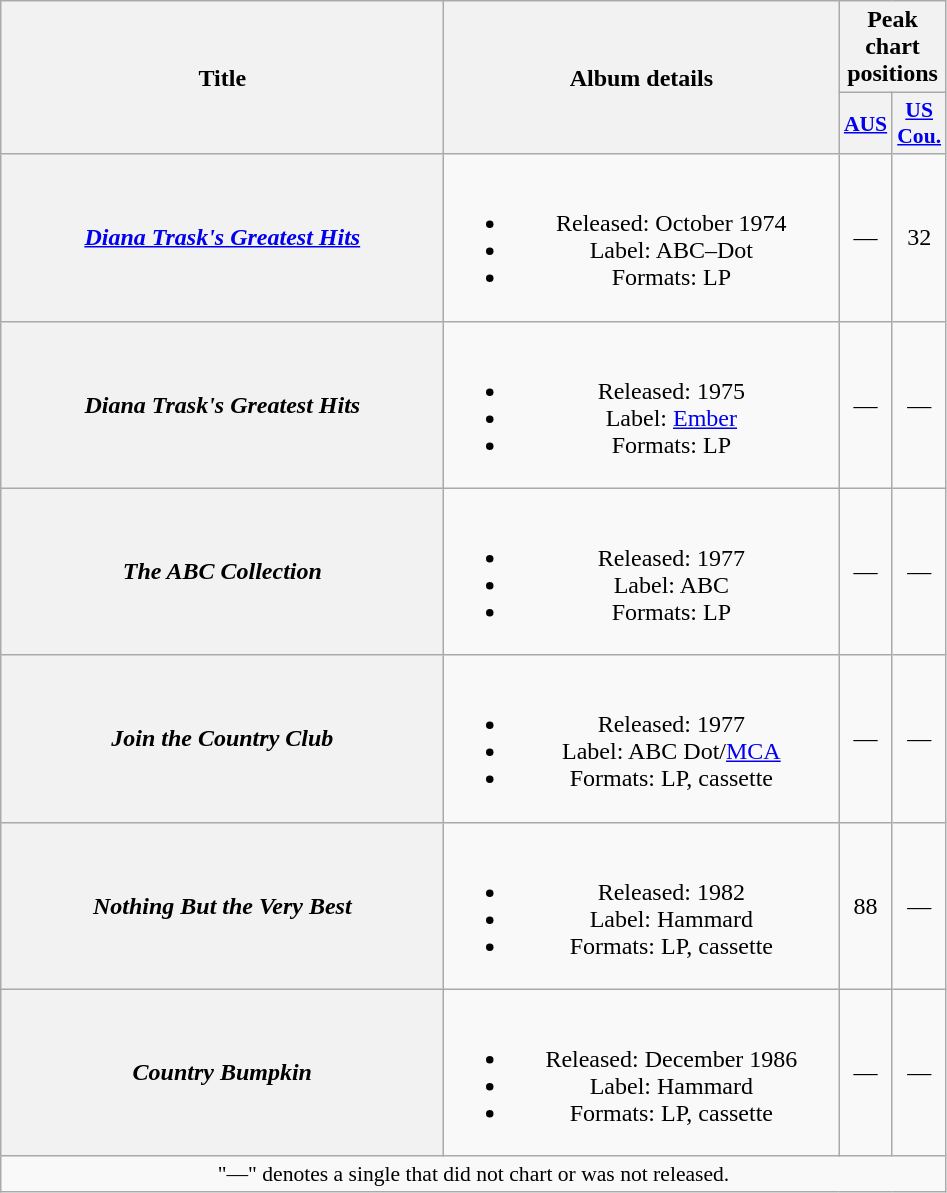<table class="wikitable plainrowheaders" style="text-align:center;" border="1">
<tr>
<th scope="col" rowspan="2" style="width:18em;">Title</th>
<th scope="col" rowspan="2" style="width:16em;">Album details</th>
<th scope="col" colspan="2">Peak<br>chart<br>positions</th>
</tr>
<tr>
<th scope="col" style="width:2em;font-size:90%;"><a href='#'>AUS</a><br></th>
<th scope="col" style="width:2em;font-size:90%;"><a href='#'>US<br>Cou.</a><br></th>
</tr>
<tr>
<th scope="row"><em><a href='#'>Diana Trask's Greatest Hits</a></em></th>
<td><br><ul><li>Released: October 1974</li><li>Label: ABC–Dot</li><li>Formats: LP</li></ul></td>
<td>—</td>
<td>32</td>
</tr>
<tr>
<th scope="row"><em>Diana Trask's Greatest Hits</em></th>
<td><br><ul><li>Released: 1975</li><li>Label: <a href='#'>Ember</a></li><li>Formats: LP</li></ul></td>
<td>—</td>
<td>—</td>
</tr>
<tr>
<th scope="row"><em>The ABC Collection</em></th>
<td><br><ul><li>Released: 1977</li><li>Label: ABC</li><li>Formats: LP</li></ul></td>
<td>—</td>
<td>—</td>
</tr>
<tr>
<th scope="row"><em>Join the Country Club</em></th>
<td><br><ul><li>Released: 1977</li><li>Label: ABC Dot/<a href='#'>MCA</a></li><li>Formats: LP, cassette</li></ul></td>
<td>—</td>
<td>—</td>
</tr>
<tr>
<th scope="row"><em>Nothing But the Very Best</em> <br></th>
<td><br><ul><li>Released: 1982</li><li>Label: Hammard</li><li>Formats: LP, cassette</li></ul></td>
<td>88</td>
<td>—</td>
</tr>
<tr>
<th scope="row"><em>Country Bumpkin</em></th>
<td><br><ul><li>Released: December 1986</li><li>Label: Hammard</li><li>Formats: LP, cassette</li></ul></td>
<td>—</td>
<td>—</td>
</tr>
<tr>
<td colspan="4" style="font-size:90%">"—" denotes a single that did not chart or was not released.</td>
</tr>
</table>
